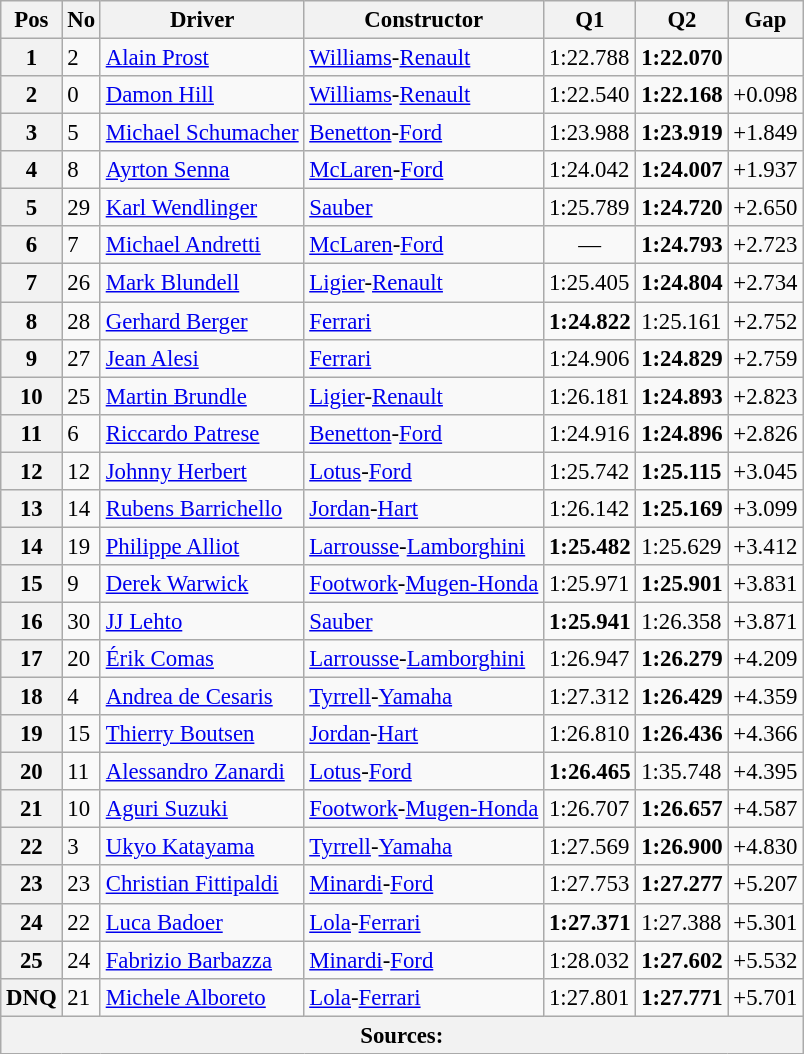<table class="wikitable sortable" style="font-size: 95%;">
<tr>
<th>Pos</th>
<th>No</th>
<th>Driver</th>
<th>Constructor</th>
<th>Q1</th>
<th>Q2</th>
<th>Gap</th>
</tr>
<tr>
<th>1</th>
<td>2</td>
<td data-sort-value="pro"> <a href='#'>Alain Prost</a></td>
<td><a href='#'>Williams</a>-<a href='#'>Renault</a></td>
<td>1:22.788</td>
<td><strong>1:22.070</strong></td>
<td></td>
</tr>
<tr>
<th>2</th>
<td>0</td>
<td data-sort-value="hil"> <a href='#'>Damon Hill</a></td>
<td><a href='#'>Williams</a>-<a href='#'>Renault</a></td>
<td>1:22.540</td>
<td><strong>1:22.168</strong></td>
<td>+0.098</td>
</tr>
<tr>
<th>3</th>
<td>5</td>
<td data-sort-value="sch"> <a href='#'>Michael Schumacher</a></td>
<td><a href='#'>Benetton</a>-<a href='#'>Ford</a></td>
<td>1:23.988</td>
<td><strong>1:23.919</strong></td>
<td>+1.849</td>
</tr>
<tr>
<th>4</th>
<td>8</td>
<td data-sort-value="sen"> <a href='#'>Ayrton Senna</a></td>
<td><a href='#'>McLaren</a>-<a href='#'>Ford</a></td>
<td>1:24.042</td>
<td><strong>1:24.007</strong></td>
<td>+1.937</td>
</tr>
<tr>
<th>5</th>
<td>29</td>
<td data-sort-value="wen"> <a href='#'>Karl Wendlinger</a></td>
<td><a href='#'>Sauber</a></td>
<td>1:25.789</td>
<td><strong>1:24.720</strong></td>
<td>+2.650</td>
</tr>
<tr>
<th>6</th>
<td>7</td>
<td data-sort-value="and"> <a href='#'>Michael Andretti</a></td>
<td><a href='#'>McLaren</a>-<a href='#'>Ford</a></td>
<td align="center">—</td>
<td><strong>1:24.793</strong></td>
<td>+2.723</td>
</tr>
<tr>
<th>7</th>
<td>26</td>
<td data-sort-value="blu"> <a href='#'>Mark Blundell</a></td>
<td><a href='#'>Ligier</a>-<a href='#'>Renault</a></td>
<td>1:25.405</td>
<td><strong>1:24.804</strong></td>
<td>+2.734</td>
</tr>
<tr>
<th>8</th>
<td>28</td>
<td data-sort-value="ber"> <a href='#'>Gerhard Berger</a></td>
<td><a href='#'>Ferrari</a></td>
<td><strong>1:24.822</strong></td>
<td>1:25.161</td>
<td>+2.752</td>
</tr>
<tr>
<th>9</th>
<td>27</td>
<td data-sort-value="ale"> <a href='#'>Jean Alesi</a></td>
<td><a href='#'>Ferrari</a></td>
<td>1:24.906</td>
<td><strong>1:24.829</strong></td>
<td>+2.759</td>
</tr>
<tr>
<th>10</th>
<td>25</td>
<td data-sort-value="bru"> <a href='#'>Martin Brundle</a></td>
<td><a href='#'>Ligier</a>-<a href='#'>Renault</a></td>
<td>1:26.181</td>
<td><strong>1:24.893</strong></td>
<td>+2.823</td>
</tr>
<tr>
<th>11</th>
<td>6</td>
<td data-sort-value="pat"> <a href='#'>Riccardo Patrese</a></td>
<td><a href='#'>Benetton</a>-<a href='#'>Ford</a></td>
<td>1:24.916</td>
<td><strong>1:24.896</strong></td>
<td>+2.826</td>
</tr>
<tr>
<th>12</th>
<td>12</td>
<td data-sort-value="her"> <a href='#'>Johnny Herbert</a></td>
<td><a href='#'>Lotus</a>-<a href='#'>Ford</a></td>
<td>1:25.742</td>
<td><strong>1:25.115</strong></td>
<td>+3.045</td>
</tr>
<tr>
<th>13</th>
<td>14</td>
<td data-sort-value="barr"> <a href='#'>Rubens Barrichello</a></td>
<td><a href='#'>Jordan</a>-<a href='#'>Hart</a></td>
<td>1:26.142</td>
<td><strong>1:25.169</strong></td>
<td>+3.099</td>
</tr>
<tr>
<th>14</th>
<td>19</td>
<td data-sort-value="all"> <a href='#'>Philippe Alliot</a></td>
<td><a href='#'>Larrousse</a>-<a href='#'>Lamborghini</a></td>
<td><strong>1:25.482</strong></td>
<td>1:25.629</td>
<td>+3.412</td>
</tr>
<tr>
<th>15</th>
<td>9</td>
<td data-sort-value="war"> <a href='#'>Derek Warwick</a></td>
<td><a href='#'>Footwork</a>-<a href='#'>Mugen-Honda</a></td>
<td>1:25.971</td>
<td><strong>1:25.901</strong></td>
<td>+3.831</td>
</tr>
<tr>
<th>16</th>
<td>30</td>
<td data-sort-value="leh"> <a href='#'>JJ Lehto</a></td>
<td><a href='#'>Sauber</a></td>
<td><strong>1:25.941</strong></td>
<td>1:26.358</td>
<td>+3.871</td>
</tr>
<tr>
<th>17</th>
<td>20</td>
<td data-sort-value="com"> <a href='#'>Érik Comas</a></td>
<td><a href='#'>Larrousse</a>-<a href='#'>Lamborghini</a></td>
<td>1:26.947</td>
<td><strong>1:26.279</strong></td>
<td>+4.209</td>
</tr>
<tr>
<th>18</th>
<td>4</td>
<td data-sort-value="ces"> <a href='#'>Andrea de Cesaris</a></td>
<td><a href='#'>Tyrrell</a>-<a href='#'>Yamaha</a></td>
<td>1:27.312</td>
<td><strong>1:26.429</strong></td>
<td>+4.359</td>
</tr>
<tr>
<th>19</th>
<td>15</td>
<td data-sort-value="bou"> <a href='#'>Thierry Boutsen</a></td>
<td><a href='#'>Jordan</a>-<a href='#'>Hart</a></td>
<td>1:26.810</td>
<td><strong>1:26.436</strong></td>
<td>+4.366</td>
</tr>
<tr>
<th>20</th>
<td>11</td>
<td data-sort-value="zan"> <a href='#'>Alessandro Zanardi</a></td>
<td><a href='#'>Lotus</a>-<a href='#'>Ford</a></td>
<td><strong>1:26.465</strong></td>
<td>1:35.748</td>
<td>+4.395</td>
</tr>
<tr>
<th>21</th>
<td>10</td>
<td data-sort-value="suz"> <a href='#'>Aguri Suzuki</a></td>
<td><a href='#'>Footwork</a>-<a href='#'>Mugen-Honda</a></td>
<td>1:26.707</td>
<td><strong>1:26.657</strong></td>
<td>+4.587</td>
</tr>
<tr>
<th>22</th>
<td>3</td>
<td data-sort-value="kat"> <a href='#'>Ukyo Katayama</a></td>
<td><a href='#'>Tyrrell</a>-<a href='#'>Yamaha</a></td>
<td>1:27.569</td>
<td><strong>1:26.900</strong></td>
<td>+4.830</td>
</tr>
<tr>
<th>23</th>
<td>23</td>
<td data-sort-value="fit"> <a href='#'>Christian Fittipaldi</a></td>
<td><a href='#'>Minardi</a>-<a href='#'>Ford</a></td>
<td>1:27.753</td>
<td><strong>1:27.277</strong></td>
<td>+5.207</td>
</tr>
<tr>
<th>24</th>
<td>22</td>
<td data-sort-value="bad"> <a href='#'>Luca Badoer</a></td>
<td><a href='#'>Lola</a>-<a href='#'>Ferrari</a></td>
<td><strong>1:27.371</strong></td>
<td>1:27.388</td>
<td>+5.301</td>
</tr>
<tr>
<th>25</th>
<td>24</td>
<td data-sort-value="barb"> <a href='#'>Fabrizio Barbazza</a></td>
<td><a href='#'>Minardi</a>-<a href='#'>Ford</a></td>
<td>1:28.032</td>
<td><strong>1:27.602</strong></td>
<td>+5.532</td>
</tr>
<tr>
<th data-sort-value="26">DNQ</th>
<td>21</td>
<td data-sort-value="alb"> <a href='#'>Michele Alboreto</a></td>
<td><a href='#'>Lola</a>-<a href='#'>Ferrari</a></td>
<td>1:27.801</td>
<td><strong>1:27.771</strong></td>
<td>+5.701</td>
</tr>
<tr>
<th colspan="7">Sources:</th>
</tr>
</table>
